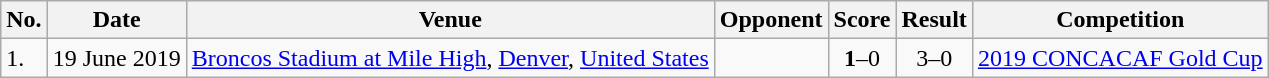<table class="wikitable" style="font-size:100%;">
<tr>
<th>No.</th>
<th>Date</th>
<th>Venue</th>
<th>Opponent</th>
<th>Score</th>
<th>Result</th>
<th>Competition</th>
</tr>
<tr>
<td>1.</td>
<td>19 June 2019</td>
<td><a href='#'>Broncos Stadium at Mile High</a>, <a href='#'>Denver</a>, <a href='#'>United States</a></td>
<td></td>
<td align=center><strong>1</strong>–0</td>
<td align=center>3–0</td>
<td><a href='#'>2019 CONCACAF Gold Cup</a></td>
</tr>
</table>
